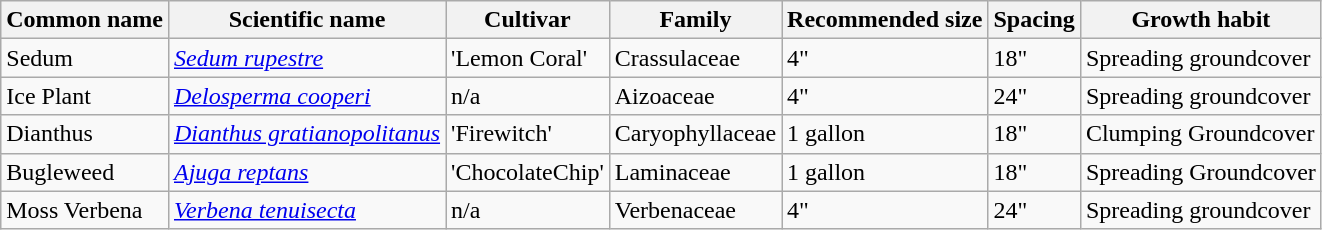<table class="wikitable sortable">
<tr>
<th>Common name</th>
<th>Scientific name</th>
<th>Cultivar</th>
<th>Family</th>
<th>Recommended size</th>
<th>Spacing</th>
<th>Growth habit</th>
</tr>
<tr>
<td>Sedum</td>
<td><em><a href='#'>Sedum rupestre</a></em></td>
<td>'Lemon Coral'</td>
<td>Crassulaceae</td>
<td>4"</td>
<td>18"</td>
<td>Spreading groundcover</td>
</tr>
<tr>
<td>Ice Plant</td>
<td><em><a href='#'>Delosperma cooperi</a></em></td>
<td>n/a</td>
<td>Aizoaceae</td>
<td>4"</td>
<td>24"</td>
<td>Spreading groundcover</td>
</tr>
<tr>
<td>Dianthus</td>
<td><em><a href='#'>Dianthus gratianopolitanus</a></em></td>
<td>'Firewitch'</td>
<td>Caryophyllaceae</td>
<td>1 gallon</td>
<td>18"</td>
<td>Clumping Groundcover</td>
</tr>
<tr>
<td>Bugleweed</td>
<td><em><a href='#'>Ajuga reptans</a></em></td>
<td>'ChocolateChip'</td>
<td>Laminaceae</td>
<td>1 gallon</td>
<td>18"</td>
<td>Spreading Groundcover</td>
</tr>
<tr>
<td>Moss Verbena</td>
<td><em><a href='#'>Verbena tenuisecta</a></em></td>
<td>n/a</td>
<td>Verbenaceae</td>
<td>4"</td>
<td>24"</td>
<td>Spreading groundcover</td>
</tr>
</table>
